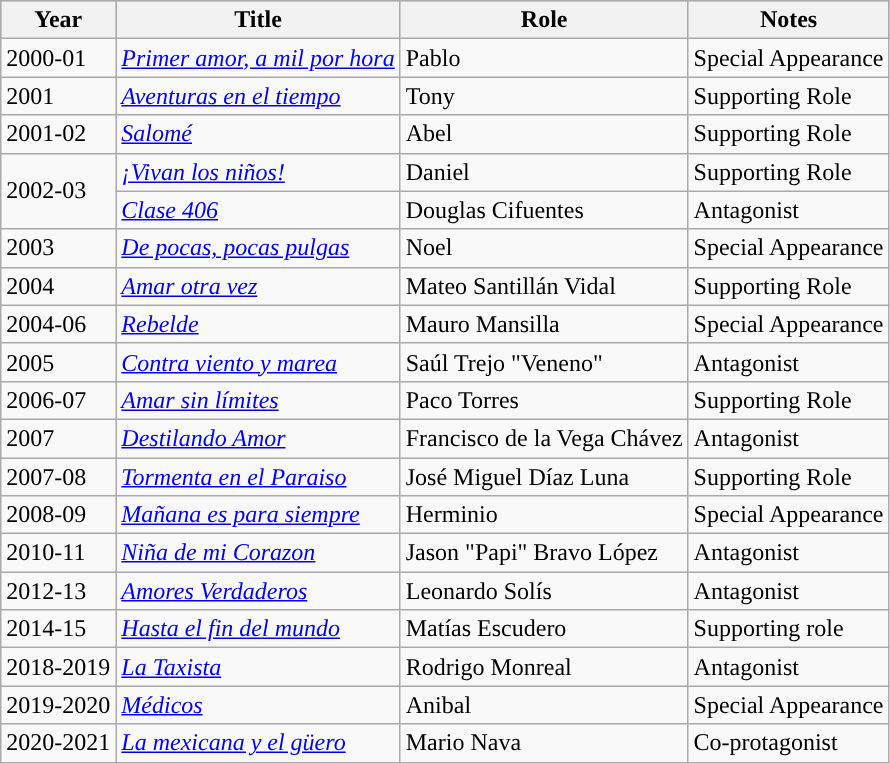<table class="wikitable">
<tr style="background:#b0c4de;">
<th>Year</th>
<th>Title</th>
<th>Role</th>
<th>Notes</th>
</tr>
<tr>
<td>2000-01</td>
<td><em><a href='#'>Primer amor, a mil por hora</a></em></td>
<td>Pablo</td>
<td>Special Appearance</td>
</tr>
<tr>
<td>2001</td>
<td><em><a href='#'>Aventuras en el tiempo</a></em></td>
<td>Tony</td>
<td>Supporting Role</td>
</tr>
<tr>
<td>2001-02</td>
<td><em> <a href='#'>Salomé</a></em></td>
<td>Abel</td>
<td>Supporting Role</td>
</tr>
<tr>
<td rowspan=2>2002-03</td>
<td><em> <a href='#'>¡Vivan los niños!</a></em></td>
<td>Daniel</td>
<td>Supporting Role</td>
</tr>
<tr>
<td><em><a href='#'>Clase 406</a></em></td>
<td>Douglas Cifuentes</td>
<td>Antagonist</td>
</tr>
<tr>
<td>2003</td>
<td><em><a href='#'>De pocas, pocas pulgas</a></em></td>
<td>Noel</td>
<td>Special Appearance</td>
</tr>
<tr>
<td>2004</td>
<td><em><a href='#'>Amar otra vez</a></em></td>
<td>Mateo Santillán Vidal</td>
<td>Supporting Role</td>
</tr>
<tr>
<td>2004-06</td>
<td><em><a href='#'>Rebelde</a></em></td>
<td>Mauro Mansilla</td>
<td>Special Appearance</td>
</tr>
<tr>
<td>2005</td>
<td><em><a href='#'>Contra viento y marea</a></em></td>
<td>Saúl Trejo "Veneno"</td>
<td>Antagonist</td>
</tr>
<tr>
<td>2006-07</td>
<td><em><a href='#'>Amar sin límites</a></em></td>
<td>Paco Torres</td>
<td>Supporting Role</td>
</tr>
<tr>
<td>2007</td>
<td><em><a href='#'>Destilando Amor</a></em></td>
<td>Francisco de la Vega Chávez</td>
<td>Antagonist</td>
</tr>
<tr>
<td>2007-08</td>
<td><em><a href='#'>Tormenta en el Paraiso</a></em></td>
<td>José Miguel Díaz Luna</td>
<td>Supporting Role</td>
</tr>
<tr>
<td>2008-09</td>
<td><em><a href='#'>Mañana es para siempre</a></em></td>
<td>Herminio</td>
<td>Special Appearance</td>
</tr>
<tr>
<td>2010-11</td>
<td><em><a href='#'>Niña de mi Corazon</a></em></td>
<td>Jason "Papi" Bravo López</td>
<td>Antagonist</td>
</tr>
<tr>
<td>2012-13</td>
<td><em><a href='#'>Amores Verdaderos</a></em></td>
<td>Leonardo Solís</td>
<td>Antagonist</td>
</tr>
<tr>
<td>2014-15</td>
<td><em><a href='#'>Hasta el fin del mundo</a></em></td>
<td>Matías Escudero</td>
<td>Supporting role</td>
</tr>
<tr>
<td>2018-2019</td>
<td><em><a href='#'>La Taxista</a></em></td>
<td>Rodrigo Monreal</td>
<td>Antagonist</td>
</tr>
<tr>
<td>2019-2020</td>
<td><em><a href='#'>Médicos</a></em></td>
<td>Anibal</td>
<td>Special Appearance</td>
</tr>
<tr>
<td>2020-2021</td>
<td><em><a href='#'>La mexicana y el güero</a></em></td>
<td>Mario Nava</td>
<td>Co-protagonist</td>
</tr>
</table>
